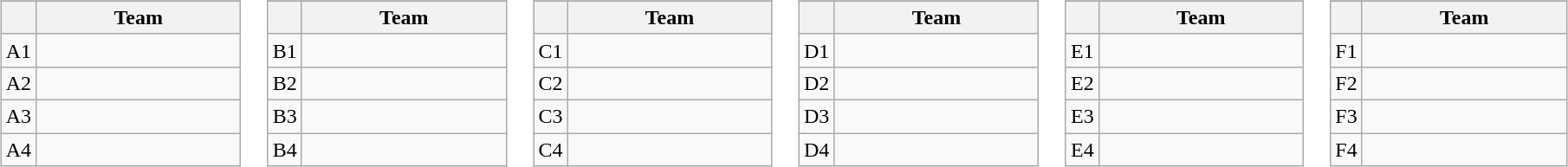<table>
<tr valign=top>
<td><br><table class="wikitable">
<tr>
</tr>
<tr>
<th></th>
<th width=150>Team</th>
</tr>
<tr>
<td align=center>A1</td>
<td></td>
</tr>
<tr>
<td align=center>A2</td>
<td></td>
</tr>
<tr>
<td align=center>A3</td>
<td></td>
</tr>
<tr>
<td align=center>A4</td>
<td></td>
</tr>
</table>
</td>
<td><br><table class="wikitable">
<tr>
</tr>
<tr>
<th></th>
<th width=150>Team</th>
</tr>
<tr>
<td align=center>B1</td>
<td></td>
</tr>
<tr>
<td align=center>B2</td>
<td></td>
</tr>
<tr>
<td align=center>B3</td>
<td></td>
</tr>
<tr>
<td align=center>B4</td>
<td></td>
</tr>
</table>
</td>
<td><br><table class="wikitable">
<tr>
</tr>
<tr>
<th></th>
<th width=150>Team</th>
</tr>
<tr>
<td align=center>C1</td>
<td></td>
</tr>
<tr>
<td align=center>C2</td>
<td></td>
</tr>
<tr>
<td align=center>C3</td>
<td></td>
</tr>
<tr>
<td align=center>C4</td>
<td></td>
</tr>
</table>
</td>
<td><br><table class="wikitable">
<tr>
</tr>
<tr>
<th></th>
<th width=150>Team</th>
</tr>
<tr>
<td align=center>D1</td>
<td></td>
</tr>
<tr>
<td align=center>D2</td>
<td></td>
</tr>
<tr>
<td align=center>D3</td>
<td></td>
</tr>
<tr>
<td align=center>D4</td>
<td></td>
</tr>
</table>
</td>
<td><br><table class="wikitable">
<tr>
</tr>
<tr>
<th></th>
<th width=150>Team</th>
</tr>
<tr>
<td align=center>E1</td>
<td></td>
</tr>
<tr>
<td align=center>E2</td>
<td></td>
</tr>
<tr>
<td align=center>E3</td>
<td></td>
</tr>
<tr>
<td align=center>E4</td>
<td></td>
</tr>
</table>
</td>
<td><br><table class="wikitable">
<tr>
</tr>
<tr>
<th></th>
<th width=150>Team</th>
</tr>
<tr>
<td align=center>F1</td>
<td></td>
</tr>
<tr>
<td align=center>F2</td>
<td></td>
</tr>
<tr>
<td align=center>F3</td>
<td></td>
</tr>
<tr>
<td align=center>F4</td>
<td></td>
</tr>
</table>
</td>
</tr>
</table>
